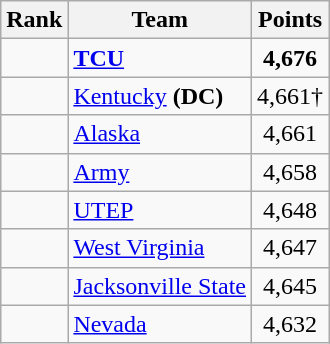<table class="wikitable sortable" style="text-align:center">
<tr>
<th>Rank</th>
<th>Team</th>
<th>Points</th>
</tr>
<tr>
<td></td>
<td align=left><strong><a href='#'>TCU</a></strong></td>
<td><strong>4,676</strong></td>
</tr>
<tr>
<td></td>
<td align=left><a href='#'>Kentucky</a> <strong>(DC)</strong></td>
<td>4,661†</td>
</tr>
<tr>
<td></td>
<td align=left><a href='#'>Alaska</a></td>
<td>4,661</td>
</tr>
<tr>
<td></td>
<td align=left><a href='#'>Army</a></td>
<td>4,658</td>
</tr>
<tr>
<td></td>
<td align=left><a href='#'>UTEP</a></td>
<td>4,648</td>
</tr>
<tr>
<td></td>
<td align=left><a href='#'>West Virginia</a></td>
<td>4,647</td>
</tr>
<tr>
<td></td>
<td align=left><a href='#'>Jacksonville State</a></td>
<td>4,645</td>
</tr>
<tr>
<td></td>
<td align=left><a href='#'>Nevada</a></td>
<td>4,632</td>
</tr>
</table>
